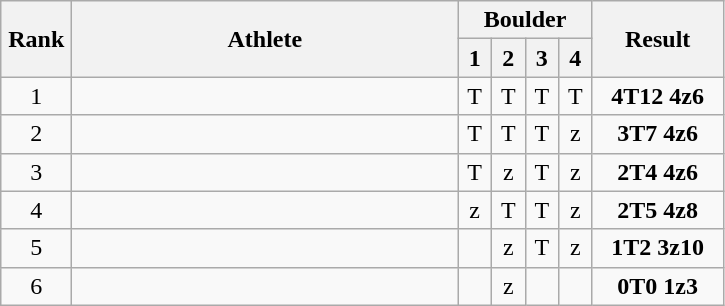<table class="wikitable" style="text-align:center">
<tr>
<th rowspan="2" width=40>Rank</th>
<th rowspan="2" width=250>Athlete</th>
<th colspan=4>Boulder</th>
<th rowspan="2" width=80>Result</th>
</tr>
<tr>
<th width=15>1</th>
<th width=15>2</th>
<th width=15>3</th>
<th width=15>4</th>
</tr>
<tr>
<td>1</td>
<td align=left></td>
<td>T</td>
<td>T</td>
<td>T</td>
<td>T</td>
<td><strong>4T12 4z6</strong></td>
</tr>
<tr>
<td>2</td>
<td align=left></td>
<td>T</td>
<td>T</td>
<td>T</td>
<td>z</td>
<td><strong>3T7 4z6</strong></td>
</tr>
<tr>
<td>3</td>
<td align=left></td>
<td>T</td>
<td>z</td>
<td>T</td>
<td>z</td>
<td><strong>2T4 4z6</strong></td>
</tr>
<tr>
<td>4</td>
<td align=left></td>
<td>z</td>
<td>T</td>
<td>T</td>
<td>z</td>
<td><strong>2T5 4z8</strong></td>
</tr>
<tr>
<td>5</td>
<td align=left></td>
<td></td>
<td>z</td>
<td>T</td>
<td>z</td>
<td><strong>1T2 3z10</strong></td>
</tr>
<tr>
<td>6</td>
<td align=left></td>
<td></td>
<td>z</td>
<td></td>
<td></td>
<td><strong>0T0 1z3</strong></td>
</tr>
</table>
